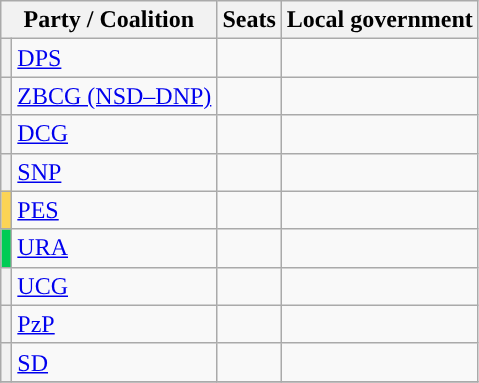<table class="wikitable" style="text-align:left;">
<tr>
<th colspan=2>Party / Coalition</th>
<th>Seats</th>
<th>Local government</th>
</tr>
<tr>
<th style="background-color: "></th>
<td><a href='#'>DPS</a></td>
<td></td>
<td></td>
</tr>
<tr>
<th style="background-color: "></th>
<td><a href='#'>ZBCG (NSD–DNP)</a></td>
<td></td>
<td></td>
</tr>
<tr>
<th style="background-color: "></th>
<td><a href='#'>DCG</a></td>
<td></td>
<td></td>
</tr>
<tr>
<th style="background-color: "></th>
<td><a href='#'>SNP</a></td>
<td></td>
<td></td>
</tr>
<tr>
<th style="background-color: #FBD455"></th>
<td><a href='#'>PES</a></td>
<td></td>
<td></td>
</tr>
<tr>
<th style="background-color: #00cc55;"></th>
<td><a href='#'>URA</a></td>
<td></td>
<td></td>
</tr>
<tr>
<th style="background-color: "></th>
<td><a href='#'>UCG</a></td>
<td></td>
<td></td>
</tr>
<tr>
<th style="background-color:"></th>
<td><a href='#'>PzP</a></td>
<td></td>
<td></td>
</tr>
<tr>
<th style="background:"></th>
<td><a href='#'>SD</a></td>
<td></td>
<td></td>
</tr>
<tr>
</tr>
</table>
